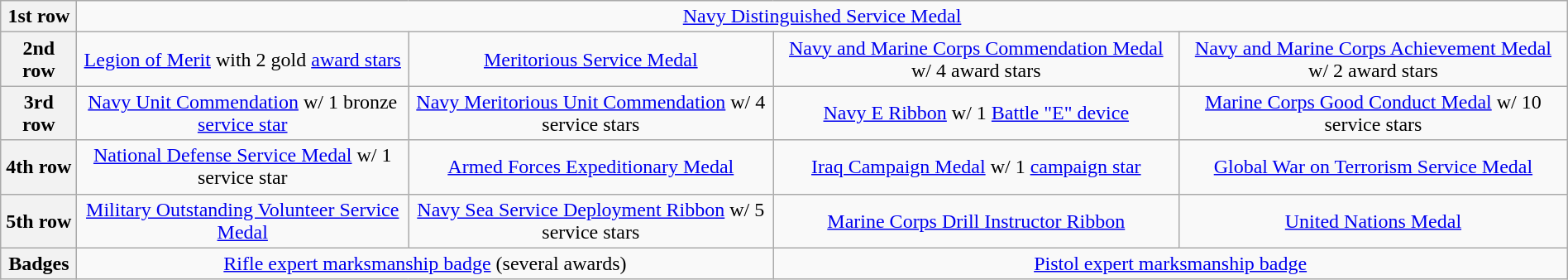<table class="wikitable" style="margin:1em auto; text-align:center;">
<tr>
<th>1st row</th>
<td colspan="8"><a href='#'>Navy Distinguished Service Medal</a></td>
</tr>
<tr>
<th>2nd row</th>
<td colspan="2"><a href='#'>Legion of Merit</a> with 2 gold <a href='#'>award stars</a></td>
<td colspan="2"><a href='#'>Meritorious Service Medal</a></td>
<td colspan="2"><a href='#'>Navy and Marine Corps Commendation Medal</a> w/ 4 award stars</td>
<td colspan="2"><a href='#'>Navy and Marine Corps Achievement Medal</a> w/ 2 award stars</td>
</tr>
<tr>
<th>3rd row</th>
<td colspan="2"><a href='#'>Navy Unit Commendation</a> w/ 1 bronze <a href='#'>service star</a></td>
<td colspan="2"><a href='#'>Navy Meritorious Unit Commendation</a> w/ 4 service stars</td>
<td colspan="2"><a href='#'>Navy E Ribbon</a> w/ 1 <a href='#'>Battle "E" device</a></td>
<td colspan="2"><a href='#'>Marine Corps Good Conduct Medal</a> w/ 10 service stars</td>
</tr>
<tr>
<th>4th row</th>
<td colspan="2"><a href='#'>National Defense Service Medal</a> w/ 1 service star</td>
<td colspan="2"><a href='#'>Armed Forces Expeditionary Medal</a></td>
<td colspan="2"><a href='#'>Iraq Campaign Medal</a> w/ 1 <a href='#'>campaign star</a></td>
<td colspan="2"><a href='#'>Global War on Terrorism Service Medal</a></td>
</tr>
<tr>
<th>5th row</th>
<td colspan="2"><a href='#'>Military Outstanding Volunteer Service Medal</a></td>
<td colspan="2"><a href='#'>Navy Sea Service Deployment Ribbon</a> w/ 5 service stars</td>
<td colspan="2"><a href='#'>Marine Corps Drill Instructor Ribbon</a></td>
<td colspan="2"><a href='#'>United Nations Medal</a></td>
</tr>
<tr>
<th>Badges</th>
<td colspan="4"><a href='#'>Rifle expert marksmanship badge</a> (several awards)</td>
<td colspan="4"><a href='#'>Pistol expert marksmanship badge</a></td>
</tr>
</table>
